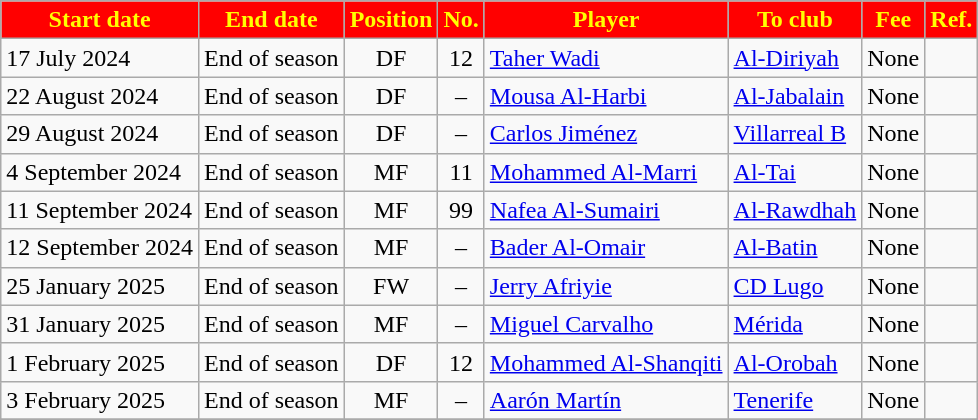<table class="wikitable sortable">
<tr>
<th style="background:red; color:yellow;"><strong>Start date</strong></th>
<th style="background:red; color:yellow;"><strong>End date</strong></th>
<th style="background:red; color:yellow;"><strong>Position</strong></th>
<th style="background:red; color:yellow;"><strong>No.</strong></th>
<th style="background:red; color:yellow;"><strong>Player</strong></th>
<th style="background:red; color:yellow;"><strong>To club</strong></th>
<th style="background:red; color:yellow;"><strong>Fee</strong></th>
<th style="background:red; color:yellow;"><strong>Ref.</strong></th>
</tr>
<tr>
<td>17 July 2024</td>
<td>End of season</td>
<td style="text-align:center;">DF</td>
<td style="text-align:center;">12</td>
<td style="text-align:left;"> <a href='#'>Taher Wadi</a></td>
<td style="text-align:left;"> <a href='#'>Al-Diriyah</a></td>
<td>None</td>
<td></td>
</tr>
<tr>
<td>22 August 2024</td>
<td>End of season</td>
<td style="text-align:center;">DF</td>
<td style="text-align:center;">–</td>
<td style="text-align:left;"> <a href='#'>Mousa Al-Harbi</a></td>
<td style="text-align:left;"> <a href='#'>Al-Jabalain</a></td>
<td>None</td>
<td></td>
</tr>
<tr>
<td>29 August 2024</td>
<td>End of season</td>
<td style="text-align:center;">DF</td>
<td style="text-align:center;">–</td>
<td style="text-align:left;"> <a href='#'>Carlos Jiménez</a></td>
<td style="text-align:left;"> <a href='#'>Villarreal B</a></td>
<td>None</td>
<td></td>
</tr>
<tr>
<td>4 September 2024</td>
<td>End of season</td>
<td style="text-align:center;">MF</td>
<td style="text-align:center;">11</td>
<td style="text-align:left;"> <a href='#'>Mohammed Al-Marri</a></td>
<td style="text-align:left;"> <a href='#'>Al-Tai</a></td>
<td>None</td>
<td></td>
</tr>
<tr>
<td>11 September 2024</td>
<td>End of season</td>
<td style="text-align:center;">MF</td>
<td style="text-align:center;">99</td>
<td style="text-align:left;"> <a href='#'>Nafea Al-Sumairi</a></td>
<td style="text-align:left;"> <a href='#'>Al-Rawdhah</a></td>
<td>None</td>
<td></td>
</tr>
<tr>
<td>12 September 2024</td>
<td>End of season</td>
<td style="text-align:center;">MF</td>
<td style="text-align:center;">–</td>
<td style="text-align:left;"> <a href='#'>Bader Al-Omair</a></td>
<td style="text-align:left;"> <a href='#'>Al-Batin</a></td>
<td>None</td>
<td></td>
</tr>
<tr>
<td>25 January 2025</td>
<td>End of season</td>
<td style="text-align:center;">FW</td>
<td style="text-align:center;">–</td>
<td style="text-align:left;"> <a href='#'>Jerry Afriyie</a></td>
<td style="text-align:left;"> <a href='#'>CD Lugo</a></td>
<td>None</td>
<td></td>
</tr>
<tr>
<td>31 January 2025</td>
<td>End of season</td>
<td style="text-align:center;">MF</td>
<td style="text-align:center;">–</td>
<td style="text-align:left;"> <a href='#'>Miguel Carvalho</a></td>
<td style="text-align:left;"> <a href='#'>Mérida</a></td>
<td>None</td>
<td></td>
</tr>
<tr>
<td>1 February 2025</td>
<td>End of season</td>
<td style="text-align:center;">DF</td>
<td style="text-align:center;">12</td>
<td style="text-align:left;"> <a href='#'>Mohammed Al-Shanqiti</a></td>
<td style="text-align:left;"> <a href='#'>Al-Orobah</a></td>
<td>None</td>
<td></td>
</tr>
<tr>
<td>3 February 2025</td>
<td>End of season</td>
<td style="text-align:center;">MF</td>
<td style="text-align:center;">–</td>
<td style="text-align:left;"> <a href='#'>Aarón Martín</a></td>
<td style="text-align:left;"> <a href='#'>Tenerife</a></td>
<td>None</td>
<td></td>
</tr>
<tr>
</tr>
</table>
